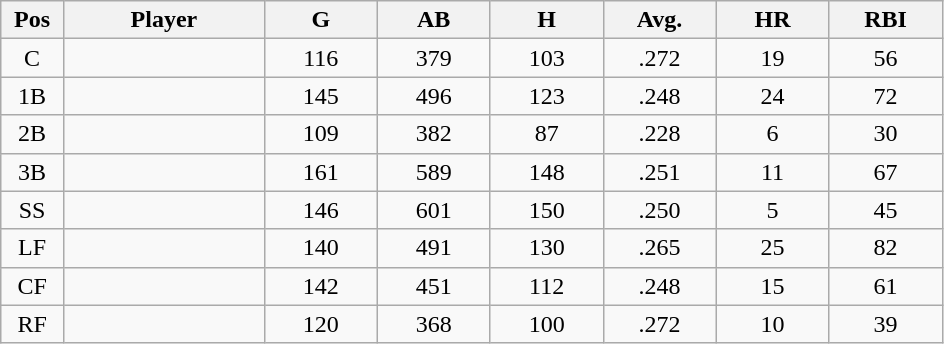<table class="wikitable sortable">
<tr>
<th bgcolor="#DDDDFF" width="5%">Pos</th>
<th bgcolor="#DDDDFF" width="16%">Player</th>
<th bgcolor="#DDDDFF" width="9%">G</th>
<th bgcolor="#DDDDFF" width="9%">AB</th>
<th bgcolor="#DDDDFF" width="9%">H</th>
<th bgcolor="#DDDDFF" width="9%">Avg.</th>
<th bgcolor="#DDDDFF" width="9%">HR</th>
<th bgcolor="#DDDDFF" width="9%">RBI</th>
</tr>
<tr align="center">
<td>C</td>
<td></td>
<td>116</td>
<td>379</td>
<td>103</td>
<td>.272</td>
<td>19</td>
<td>56</td>
</tr>
<tr align="center">
<td>1B</td>
<td></td>
<td>145</td>
<td>496</td>
<td>123</td>
<td>.248</td>
<td>24</td>
<td>72</td>
</tr>
<tr align="center">
<td>2B</td>
<td></td>
<td>109</td>
<td>382</td>
<td>87</td>
<td>.228</td>
<td>6</td>
<td>30</td>
</tr>
<tr align="center">
<td>3B</td>
<td></td>
<td>161</td>
<td>589</td>
<td>148</td>
<td>.251</td>
<td>11</td>
<td>67</td>
</tr>
<tr align="center">
<td>SS</td>
<td></td>
<td>146</td>
<td>601</td>
<td>150</td>
<td>.250</td>
<td>5</td>
<td>45</td>
</tr>
<tr align="center">
<td>LF</td>
<td></td>
<td>140</td>
<td>491</td>
<td>130</td>
<td>.265</td>
<td>25</td>
<td>82</td>
</tr>
<tr align="center">
<td>CF</td>
<td></td>
<td>142</td>
<td>451</td>
<td>112</td>
<td>.248</td>
<td>15</td>
<td>61</td>
</tr>
<tr align="center">
<td>RF</td>
<td></td>
<td>120</td>
<td>368</td>
<td>100</td>
<td>.272</td>
<td>10</td>
<td>39</td>
</tr>
</table>
